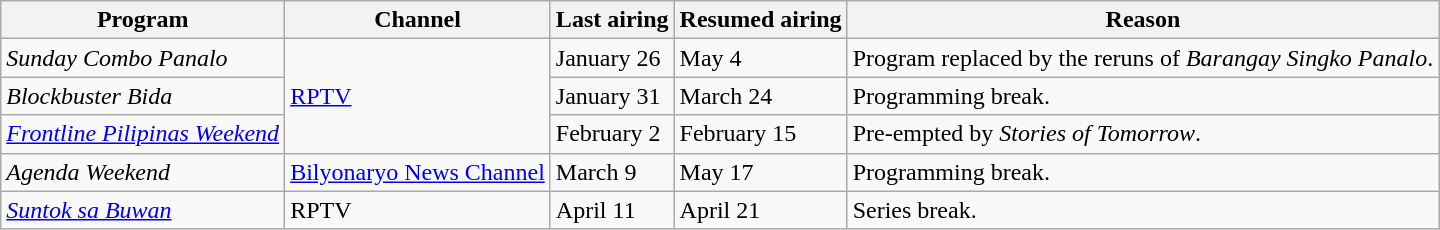<table class="wikitable">
<tr>
<th>Program</th>
<th>Channel</th>
<th>Last airing</th>
<th>Resumed airing</th>
<th>Reason</th>
</tr>
<tr>
<td><em>Sunday Combo Panalo</em></td>
<td rowspan="3"><a href='#'>RPTV</a></td>
<td>January 26</td>
<td>May 4</td>
<td>Program replaced by the reruns of <em>Barangay Singko Panalo</em>.</td>
</tr>
<tr>
<td><em>Blockbuster Bida</em></td>
<td>January 31</td>
<td>March 24</td>
<td>Programming break.</td>
</tr>
<tr>
<td><em><a href='#'>Frontline Pilipinas Weekend</a></em></td>
<td>February 2</td>
<td>February 15</td>
<td>Pre-empted by <em>Stories of Tomorrow</em>.</td>
</tr>
<tr>
<td><em>Agenda Weekend</em></td>
<td><a href='#'>Bilyonaryo News Channel</a></td>
<td>March 9</td>
<td>May 17</td>
<td>Programming break.</td>
</tr>
<tr>
<td><em><a href='#'>Suntok sa Buwan</a></em></td>
<td>RPTV</td>
<td>April 11</td>
<td>April 21</td>
<td>Series break.</td>
</tr>
</table>
